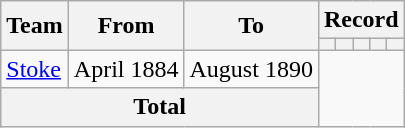<table class=wikitable style="text-align: center">
<tr>
<th rowspan=2>Team</th>
<th rowspan=2>From</th>
<th rowspan=2>To</th>
<th colspan=5>Record</th>
</tr>
<tr>
<th></th>
<th></th>
<th></th>
<th></th>
<th></th>
</tr>
<tr>
<td align=left><a href='#'>Stoke</a></td>
<td align=left>April 1884</td>
<td align=left>August 1890<br></td>
</tr>
<tr>
<th colspan=3>Total<br></th>
</tr>
</table>
